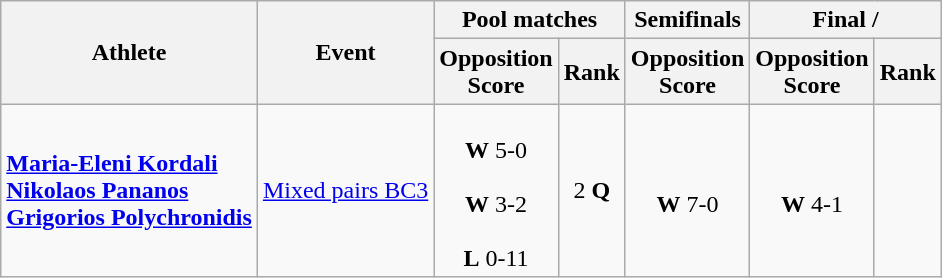<table class=wikitable>
<tr>
<th rowspan="2">Athlete</th>
<th rowspan="2">Event</th>
<th colspan="2">Pool matches</th>
<th>Semifinals</th>
<th colspan=2>Final / </th>
</tr>
<tr>
<th>Opposition<br>Score</th>
<th>Rank</th>
<th>Opposition<br>Score</th>
<th>Opposition<br>Score</th>
<th>Rank</th>
</tr>
<tr>
<td><strong><a href='#'>Maria-Eleni Kordali</a><br><a href='#'>Nikolaos Pananos</a><br><a href='#'>Grigorios Polychronidis</a></strong></td>
<td><a href='#'>Mixed pairs BC3</a></td>
<td align=center><br><strong>W</strong> 5-0<br><br><strong>W</strong> 3-2<br><br><strong>L</strong> 0-11</td>
<td align=center>2 <strong>Q</strong></td>
<td align=center><br><strong>W</strong> 7-0</td>
<td align=center><br><strong>W</strong> 4-1</td>
<td align=center></td>
</tr>
</table>
